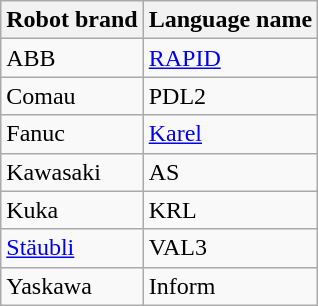<table class="wikitable">
<tr>
<th>Robot brand</th>
<th>Language name</th>
</tr>
<tr>
<td>ABB</td>
<td><a href='#'>RAPID</a></td>
</tr>
<tr>
<td>Comau</td>
<td>PDL2</td>
</tr>
<tr>
<td>Fanuc</td>
<td><a href='#'>Karel</a></td>
</tr>
<tr>
<td>Kawasaki</td>
<td>AS</td>
</tr>
<tr>
<td>Kuka</td>
<td>KRL</td>
</tr>
<tr>
<td><a href='#'>Stäubli</a></td>
<td>VAL3</td>
</tr>
<tr>
<td>Yaskawa</td>
<td>Inform</td>
</tr>
</table>
